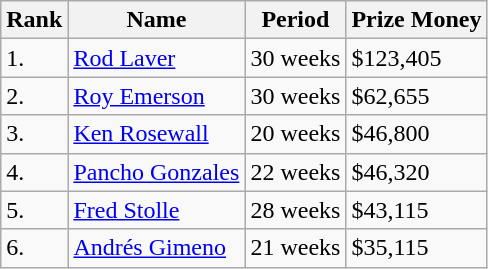<table class="wikitable sortable">
<tr>
<th>Rank</th>
<th>Name</th>
<th>Period</th>
<th>Prize Money</th>
</tr>
<tr>
<td>1.</td>
<td> <a href='#'>Rod Laver</a></td>
<td>30 weeks</td>
<td>$123,405</td>
</tr>
<tr>
<td>2.</td>
<td> <a href='#'>Roy Emerson</a></td>
<td>30 weeks</td>
<td>$62,655</td>
</tr>
<tr>
<td>3.</td>
<td> <a href='#'>Ken Rosewall</a></td>
<td>20 weeks</td>
<td>$46,800</td>
</tr>
<tr>
<td>4.</td>
<td> <a href='#'>Pancho Gonzales</a></td>
<td>22 weeks</td>
<td>$46,320</td>
</tr>
<tr>
<td>5.</td>
<td> <a href='#'>Fred Stolle</a></td>
<td>28 weeks</td>
<td>$43,115</td>
</tr>
<tr>
<td>6.</td>
<td> <a href='#'>Andrés Gimeno</a></td>
<td>21 weeks</td>
<td>$35,115</td>
</tr>
</table>
